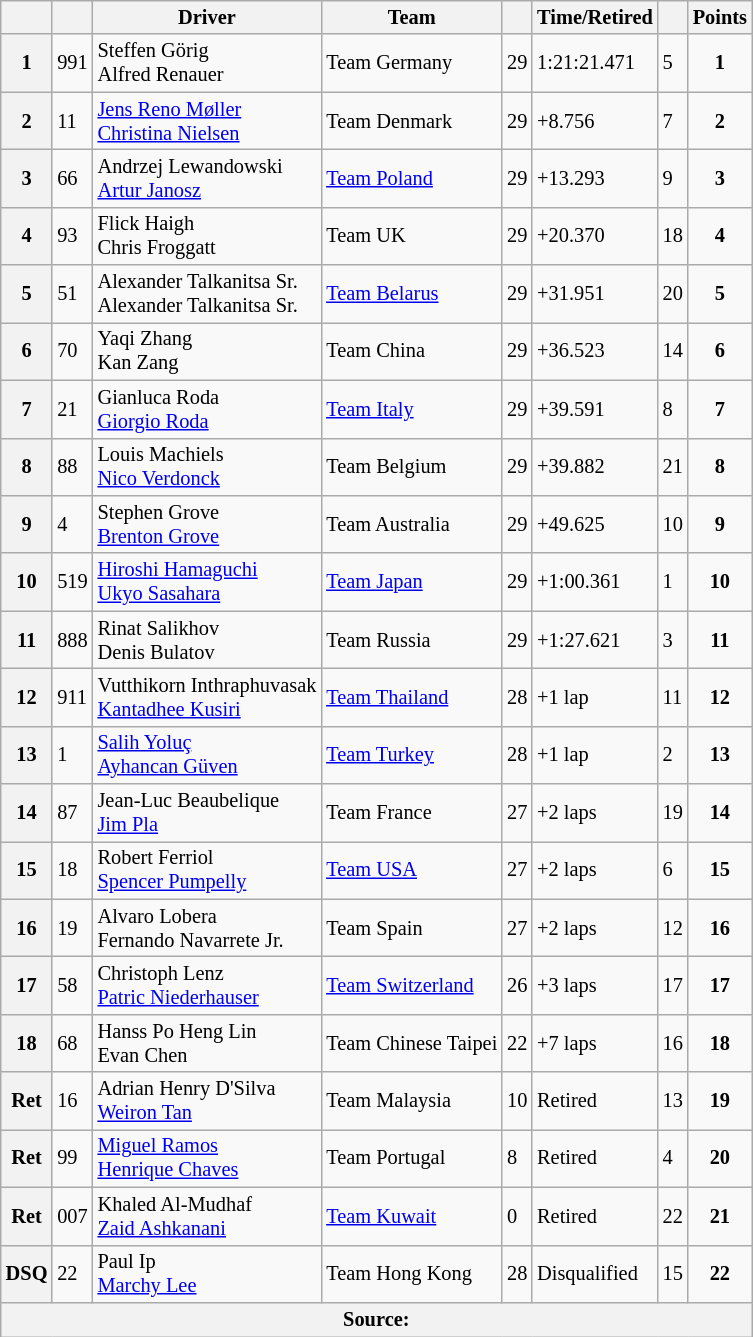<table class="wikitable" style="font-size:85%;">
<tr>
<th scope="col"></th>
<th scope="col"></th>
<th scope="col">Driver</th>
<th scope="col">Team</th>
<th scope="col"></th>
<th scope="col">Time/Retired</th>
<th scope="col"></th>
<th scope="col">Points</th>
</tr>
<tr>
<th>1</th>
<td>991</td>
<td>Steffen Görig<br>Alfred Renauer</td>
<td> Team Germany</td>
<td>29</td>
<td>1:21:21.471</td>
<td>5</td>
<td align=center><strong>1</strong></td>
</tr>
<tr>
<th>2</th>
<td>11</td>
<td><a href='#'>Jens Reno Møller</a><br><a href='#'>Christina Nielsen</a></td>
<td> Team Denmark</td>
<td>29</td>
<td>+8.756</td>
<td>7</td>
<td align=center><strong>2</strong></td>
</tr>
<tr>
<th>3</th>
<td>66</td>
<td>Andrzej Lewandowski<br><a href='#'>Artur Janosz</a></td>
<td> <a href='#'>Team Poland</a></td>
<td>29</td>
<td>+13.293</td>
<td>9</td>
<td align=center><strong>3</strong></td>
</tr>
<tr>
<th>4</th>
<td>93</td>
<td>Flick Haigh<br>Chris Froggatt</td>
<td> Team UK</td>
<td>29</td>
<td>+20.370</td>
<td>18</td>
<td align=center><strong>4</strong></td>
</tr>
<tr>
<th>5</th>
<td>51</td>
<td>Alexander Talkanitsa Sr.<br>Alexander Talkanitsa Sr.</td>
<td> <a href='#'>Team Belarus</a></td>
<td>29</td>
<td>+31.951</td>
<td>20</td>
<td align=center><strong>5</strong></td>
</tr>
<tr>
<th>6</th>
<td>70</td>
<td>Yaqi Zhang<br>Kan Zang</td>
<td> Team China</td>
<td>29</td>
<td>+36.523</td>
<td>14</td>
<td align=center><strong>6</strong></td>
</tr>
<tr>
<th>7</th>
<td>21</td>
<td>Gianluca Roda<br><a href='#'>Giorgio Roda</a></td>
<td> <a href='#'>Team Italy</a></td>
<td>29</td>
<td>+39.591</td>
<td>8</td>
<td align=center><strong>7</strong></td>
</tr>
<tr>
<th>8</th>
<td>88</td>
<td>Louis Machiels<br><a href='#'>Nico Verdonck</a></td>
<td> Team Belgium</td>
<td>29</td>
<td>+39.882</td>
<td>21</td>
<td align=center><strong>8</strong></td>
</tr>
<tr>
<th>9</th>
<td>4</td>
<td>Stephen Grove<br><a href='#'>Brenton Grove</a></td>
<td> Team Australia</td>
<td>29</td>
<td>+49.625</td>
<td>10</td>
<td align=center><strong>9</strong></td>
</tr>
<tr>
<th>10</th>
<td>519</td>
<td><a href='#'>Hiroshi Hamaguchi</a><br><a href='#'>Ukyo Sasahara</a></td>
<td> <a href='#'>Team Japan</a></td>
<td>29</td>
<td>+1:00.361</td>
<td>1</td>
<td align=center><strong>10</strong></td>
</tr>
<tr>
<th>11</th>
<td>888</td>
<td>Rinat Salikhov<br>Denis Bulatov</td>
<td> Team Russia</td>
<td>29</td>
<td>+1:27.621</td>
<td>3</td>
<td align=center><strong>11</strong></td>
</tr>
<tr>
<th>12</th>
<td>911</td>
<td>Vutthikorn Inthraphuvasak<br><a href='#'>Kantadhee Kusiri</a></td>
<td> <a href='#'>Team Thailand</a></td>
<td>28</td>
<td>+1 lap</td>
<td>11</td>
<td align=center><strong>12</strong></td>
</tr>
<tr>
<th>13</th>
<td>1</td>
<td><a href='#'>Salih Yoluç</a><br><a href='#'>Ayhancan Güven</a></td>
<td> <a href='#'>Team Turkey</a></td>
<td>28</td>
<td>+1 lap</td>
<td>2</td>
<td align=center><strong>13</strong></td>
</tr>
<tr>
<th>14</th>
<td>87</td>
<td>Jean-Luc Beaubelique<br><a href='#'>Jim Pla</a></td>
<td> Team France</td>
<td>27</td>
<td>+2 laps</td>
<td>19</td>
<td align=center><strong>14</strong></td>
</tr>
<tr>
<th>15</th>
<td>18</td>
<td>Robert Ferriol<br><a href='#'>Spencer Pumpelly</a></td>
<td> <a href='#'>Team USA</a></td>
<td>27</td>
<td>+2 laps</td>
<td>6</td>
<td align=center><strong>15</strong></td>
</tr>
<tr>
<th>16</th>
<td>19</td>
<td>Alvaro Lobera<br>Fernando Navarrete Jr.</td>
<td> Team Spain</td>
<td>27</td>
<td>+2 laps</td>
<td>12</td>
<td align=center><strong>16</strong></td>
</tr>
<tr>
<th>17</th>
<td>58</td>
<td>Christoph Lenz<br><a href='#'>Patric Niederhauser</a></td>
<td> <a href='#'>Team Switzerland</a></td>
<td>26</td>
<td>+3 laps</td>
<td>17</td>
<td align=center><strong>17</strong></td>
</tr>
<tr>
<th>18</th>
<td>68</td>
<td>Hanss Po Heng Lin<br>Evan Chen</td>
<td> Team Chinese Taipei</td>
<td>22</td>
<td>+7 laps</td>
<td>16</td>
<td align=center><strong>18</strong></td>
</tr>
<tr>
<th>Ret</th>
<td>16</td>
<td>Adrian Henry D'Silva<br><a href='#'>Weiron Tan</a></td>
<td> Team Malaysia</td>
<td>10</td>
<td>Retired</td>
<td>13</td>
<td align=center><strong>19</strong></td>
</tr>
<tr>
<th>Ret</th>
<td>99</td>
<td><a href='#'>Miguel Ramos</a><br><a href='#'>Henrique Chaves</a></td>
<td> Team Portugal</td>
<td>8</td>
<td>Retired</td>
<td>4</td>
<td align=center><strong>20</strong></td>
</tr>
<tr>
<th>Ret</th>
<td>007</td>
<td>Khaled Al-Mudhaf<br><a href='#'>Zaid Ashkanani</a></td>
<td> <a href='#'>Team Kuwait</a></td>
<td>0</td>
<td>Retired</td>
<td>22</td>
<td align=center><strong>21</strong></td>
</tr>
<tr>
<th>DSQ</th>
<td>22</td>
<td>Paul Ip<br><a href='#'>Marchy Lee</a></td>
<td> Team Hong Kong</td>
<td>28</td>
<td>Disqualified</td>
<td>15</td>
<td align=center><strong>22</strong></td>
</tr>
<tr class="sortbottom">
<th colspan=8>Source:</th>
</tr>
</table>
